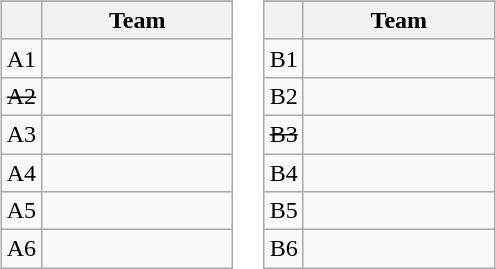<table>
<tr valign=top>
<td><br><table class="wikitable">
<tr>
</tr>
<tr>
<th></th>
<th width=120>Team</th>
</tr>
<tr>
<td align=center>A1</td>
<td></td>
</tr>
<tr>
<td align=center><s>A2</s></td>
<td><s></s></td>
</tr>
<tr>
<td align=center>A3</td>
<td></td>
</tr>
<tr>
<td align=center>A4</td>
<td></td>
</tr>
<tr>
<td align=center>A5</td>
<td></td>
</tr>
<tr>
<td align=center>A6</td>
<td></td>
</tr>
</table>
</td>
<td><br><table class="wikitable">
<tr>
</tr>
<tr>
<th></th>
<th width=120>Team</th>
</tr>
<tr>
<td align=center>B1</td>
<td></td>
</tr>
<tr>
<td align=center>B2</td>
<td></td>
</tr>
<tr>
<td align=center><s>B3</s></td>
<td><s></s></td>
</tr>
<tr>
<td align=center>B4</td>
<td></td>
</tr>
<tr>
<td align=center>B5</td>
<td></td>
</tr>
<tr>
<td align=center>B6</td>
<td></td>
</tr>
</table>
</td>
</tr>
</table>
